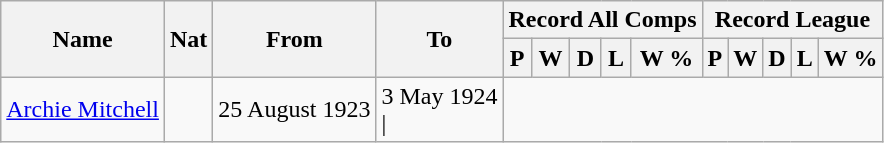<table class="wikitable" style="text-align: center">
<tr>
<th rowspan="2">Name</th>
<th rowspan="2">Nat</th>
<th rowspan="2">From</th>
<th rowspan="2">To</th>
<th colspan="5">Record All Comps</th>
<th colspan="5">Record League</th>
</tr>
<tr>
<th>P</th>
<th>W</th>
<th>D</th>
<th>L</th>
<th>W %</th>
<th>P</th>
<th>W</th>
<th>D</th>
<th>L</th>
<th>W %</th>
</tr>
<tr>
<td align=left><a href='#'>Archie Mitchell</a></td>
<td></td>
<td align=left>25 August 1923</td>
<td align=left>3 May 1924<br>|</td>
</tr>
</table>
